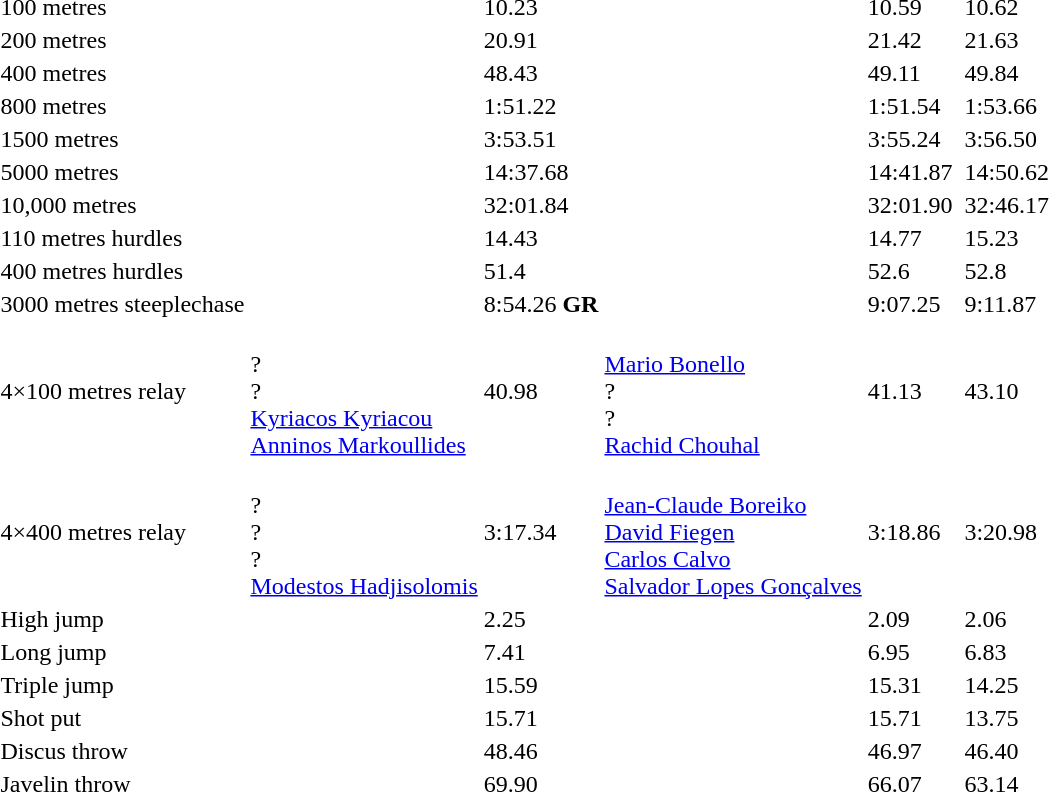<table>
<tr>
<td>100 metres</td>
<td></td>
<td>10.23</td>
<td></td>
<td>10.59</td>
<td></td>
<td>10.62</td>
</tr>
<tr>
<td>200 metres</td>
<td></td>
<td>20.91</td>
<td></td>
<td>21.42</td>
<td></td>
<td>21.63</td>
</tr>
<tr>
<td>400 metres</td>
<td></td>
<td>48.43</td>
<td></td>
<td>49.11</td>
<td></td>
<td>49.84</td>
</tr>
<tr>
<td>800 metres</td>
<td></td>
<td>1:51.22</td>
<td></td>
<td>1:51.54</td>
<td></td>
<td>1:53.66</td>
</tr>
<tr>
<td>1500 metres</td>
<td></td>
<td>3:53.51</td>
<td></td>
<td>3:55.24</td>
<td></td>
<td>3:56.50</td>
</tr>
<tr>
<td>5000 metres</td>
<td></td>
<td>14:37.68</td>
<td></td>
<td>14:41.87</td>
<td></td>
<td>14:50.62</td>
</tr>
<tr>
<td>10,000 metres</td>
<td></td>
<td>32:01.84</td>
<td></td>
<td>32:01.90</td>
<td></td>
<td>32:46.17</td>
</tr>
<tr>
<td>110 metres hurdles</td>
<td></td>
<td>14.43</td>
<td></td>
<td>14.77</td>
<td></td>
<td>15.23</td>
</tr>
<tr>
<td>400 metres hurdles</td>
<td></td>
<td>51.4</td>
<td></td>
<td>52.6</td>
<td></td>
<td>52.8</td>
</tr>
<tr>
<td>3000 metres steeplechase</td>
<td></td>
<td>8:54.26 <strong>GR</strong></td>
<td></td>
<td>9:07.25</td>
<td></td>
<td>9:11.87</td>
</tr>
<tr>
<td>4×100 metres relay</td>
<td><br>?<br>?<br><a href='#'>Kyriacos Kyriacou</a><br><a href='#'>Anninos Markoullides</a></td>
<td>40.98</td>
<td><br><a href='#'>Mario Bonello</a><br>?<br>?<br><a href='#'>Rachid Chouhal</a></td>
<td>41.13</td>
<td></td>
<td>43.10</td>
</tr>
<tr>
<td>4×400 metres relay</td>
<td><br>?<br>?<br>?<br><a href='#'>Modestos Hadjisolomis</a></td>
<td>3:17.34</td>
<td><br><a href='#'>Jean-Claude Boreiko</a><br><a href='#'>David Fiegen</a><br><a href='#'>Carlos Calvo</a><br><a href='#'>Salvador Lopes Gonçalves</a></td>
<td>3:18.86</td>
<td></td>
<td>3:20.98</td>
</tr>
<tr>
<td>High jump</td>
<td></td>
<td>2.25</td>
<td></td>
<td>2.09</td>
<td></td>
<td>2.06</td>
</tr>
<tr>
<td>Long jump</td>
<td></td>
<td>7.41</td>
<td></td>
<td>6.95</td>
<td></td>
<td>6.83</td>
</tr>
<tr>
<td>Triple jump</td>
<td></td>
<td>15.59</td>
<td></td>
<td>15.31</td>
<td></td>
<td>14.25</td>
</tr>
<tr>
<td>Shot put</td>
<td></td>
<td>15.71</td>
<td></td>
<td>15.71</td>
<td></td>
<td>13.75</td>
</tr>
<tr>
<td>Discus throw</td>
<td></td>
<td>48.46</td>
<td></td>
<td>46.97</td>
<td></td>
<td>46.40</td>
</tr>
<tr>
<td>Javelin throw</td>
<td></td>
<td>69.90</td>
<td></td>
<td>66.07</td>
<td></td>
<td>63.14</td>
</tr>
</table>
